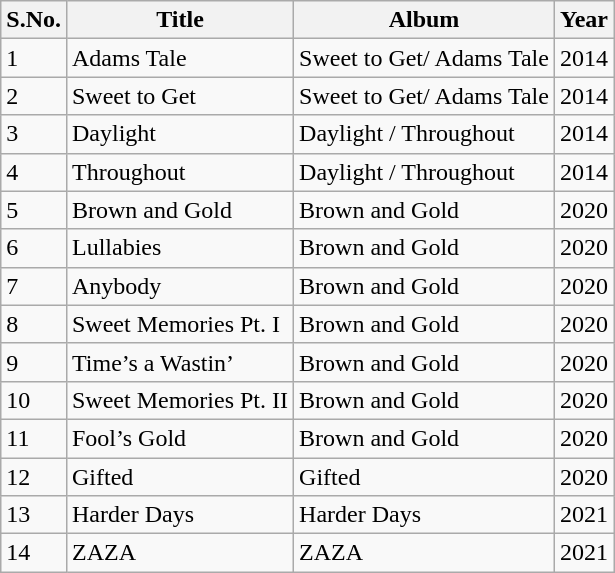<table class="wikitable sortable">
<tr>
<th>S.No.</th>
<th>Title</th>
<th>Album</th>
<th>Year</th>
</tr>
<tr>
<td>1</td>
<td>Adams Tale</td>
<td>Sweet to Get/ Adams Tale</td>
<td>2014</td>
</tr>
<tr>
<td>2</td>
<td>Sweet to Get</td>
<td>Sweet to Get/ Adams Tale</td>
<td>2014</td>
</tr>
<tr>
<td>3</td>
<td>Daylight</td>
<td>Daylight / Throughout</td>
<td>2014</td>
</tr>
<tr>
<td>4</td>
<td>Throughout</td>
<td>Daylight / Throughout</td>
<td>2014</td>
</tr>
<tr>
<td>5</td>
<td>Brown and Gold</td>
<td>Brown and Gold</td>
<td>2020</td>
</tr>
<tr>
<td>6</td>
<td>Lullabies</td>
<td>Brown and Gold</td>
<td>2020</td>
</tr>
<tr>
<td>7</td>
<td>Anybody</td>
<td>Brown and Gold</td>
<td>2020</td>
</tr>
<tr>
<td>8</td>
<td>Sweet Memories Pt. I</td>
<td>Brown and Gold</td>
<td>2020</td>
</tr>
<tr>
<td>9</td>
<td>Time’s a Wastin’</td>
<td>Brown and Gold</td>
<td>2020</td>
</tr>
<tr>
<td>10</td>
<td>Sweet Memories Pt. II</td>
<td>Brown and Gold</td>
<td>2020</td>
</tr>
<tr>
<td>11</td>
<td>Fool’s Gold</td>
<td>Brown and Gold</td>
<td>2020</td>
</tr>
<tr>
<td>12</td>
<td>Gifted</td>
<td>Gifted</td>
<td>2020</td>
</tr>
<tr>
<td>13</td>
<td>Harder Days</td>
<td>Harder Days</td>
<td>2021</td>
</tr>
<tr>
<td>14</td>
<td>ZAZA</td>
<td>ZAZA</td>
<td>2021</td>
</tr>
</table>
